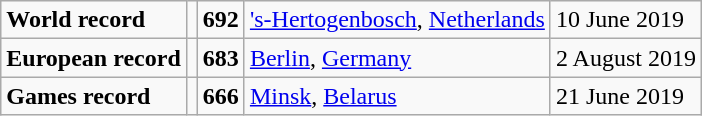<table class="wikitable">
<tr>
<td><strong>World record</strong></td>
<td></td>
<td><strong>692</strong></td>
<td><a href='#'>'s-Hertogenbosch</a>, <a href='#'>Netherlands</a></td>
<td>10 June 2019</td>
</tr>
<tr>
<td><strong>European record</strong></td>
<td></td>
<td><strong>683</strong></td>
<td><a href='#'>Berlin</a>, <a href='#'>Germany</a></td>
<td>2 August 2019</td>
</tr>
<tr>
<td><strong>Games record</strong></td>
<td></td>
<td><strong>666</strong></td>
<td><a href='#'>Minsk</a>, <a href='#'>Belarus</a></td>
<td>21 June 2019</td>
</tr>
</table>
